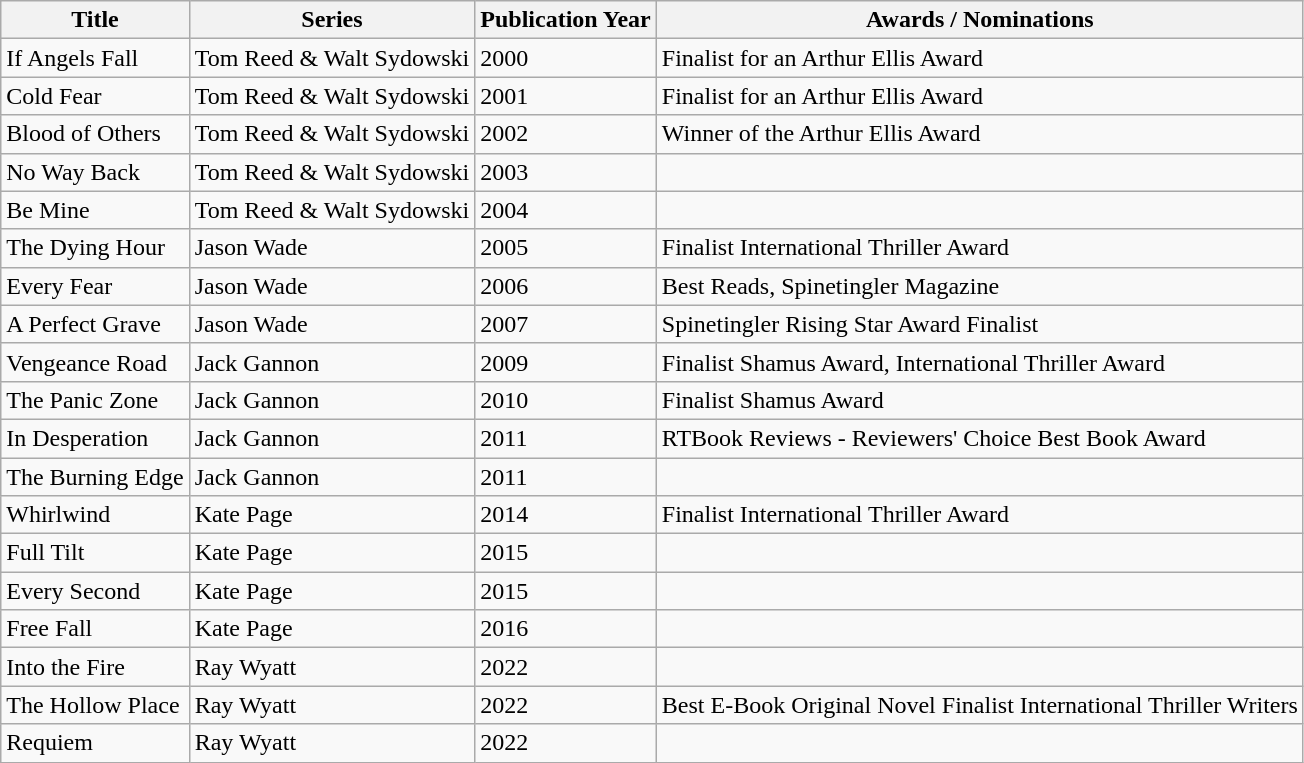<table class="wikitable">
<tr>
<th>Title</th>
<th>Series</th>
<th>Publication Year</th>
<th>Awards / Nominations</th>
</tr>
<tr>
<td>If Angels Fall</td>
<td>Tom Reed & Walt Sydowski</td>
<td>2000</td>
<td>Finalist for an Arthur Ellis Award</td>
</tr>
<tr>
<td>Cold Fear</td>
<td>Tom Reed & Walt Sydowski</td>
<td>2001</td>
<td>Finalist for an Arthur Ellis Award</td>
</tr>
<tr>
<td>Blood of Others</td>
<td>Tom Reed & Walt Sydowski</td>
<td>2002</td>
<td>Winner of the Arthur Ellis Award</td>
</tr>
<tr>
<td>No Way Back</td>
<td>Tom Reed & Walt Sydowski</td>
<td>2003</td>
<td></td>
</tr>
<tr>
<td>Be Mine</td>
<td>Tom Reed & Walt Sydowski</td>
<td>2004</td>
<td></td>
</tr>
<tr>
<td>The Dying Hour</td>
<td>Jason Wade</td>
<td>2005</td>
<td>Finalist International Thriller Award</td>
</tr>
<tr>
<td>Every Fear</td>
<td>Jason Wade</td>
<td>2006</td>
<td>Best Reads, Spinetingler Magazine</td>
</tr>
<tr>
<td>A Perfect Grave</td>
<td>Jason Wade</td>
<td>2007</td>
<td>Spinetingler Rising Star Award Finalist</td>
</tr>
<tr>
<td>Vengeance Road</td>
<td>Jack Gannon</td>
<td>2009</td>
<td>Finalist Shamus Award, International Thriller Award</td>
</tr>
<tr>
<td>The Panic Zone</td>
<td>Jack Gannon</td>
<td>2010</td>
<td>Finalist Shamus Award</td>
</tr>
<tr>
<td>In Desperation</td>
<td>Jack Gannon</td>
<td>2011</td>
<td>RTBook Reviews - Reviewers' Choice Best Book Award</td>
</tr>
<tr>
<td>The Burning Edge</td>
<td>Jack Gannon</td>
<td>2011</td>
<td></td>
</tr>
<tr>
<td>Whirlwind</td>
<td>Kate Page</td>
<td>2014</td>
<td>Finalist International Thriller Award</td>
</tr>
<tr>
<td>Full Tilt</td>
<td>Kate Page</td>
<td>2015</td>
<td></td>
</tr>
<tr>
<td>Every Second</td>
<td>Kate Page</td>
<td>2015</td>
<td></td>
</tr>
<tr>
<td>Free Fall</td>
<td>Kate Page</td>
<td>2016</td>
<td></td>
</tr>
<tr>
<td>Into the Fire</td>
<td>Ray Wyatt</td>
<td>2022</td>
<td></td>
</tr>
<tr>
<td>The Hollow Place</td>
<td>Ray Wyatt</td>
<td>2022</td>
<td>Best E-Book Original Novel Finalist International Thriller Writers</td>
</tr>
<tr>
<td>Requiem</td>
<td>Ray Wyatt</td>
<td>2022</td>
</tr>
</table>
